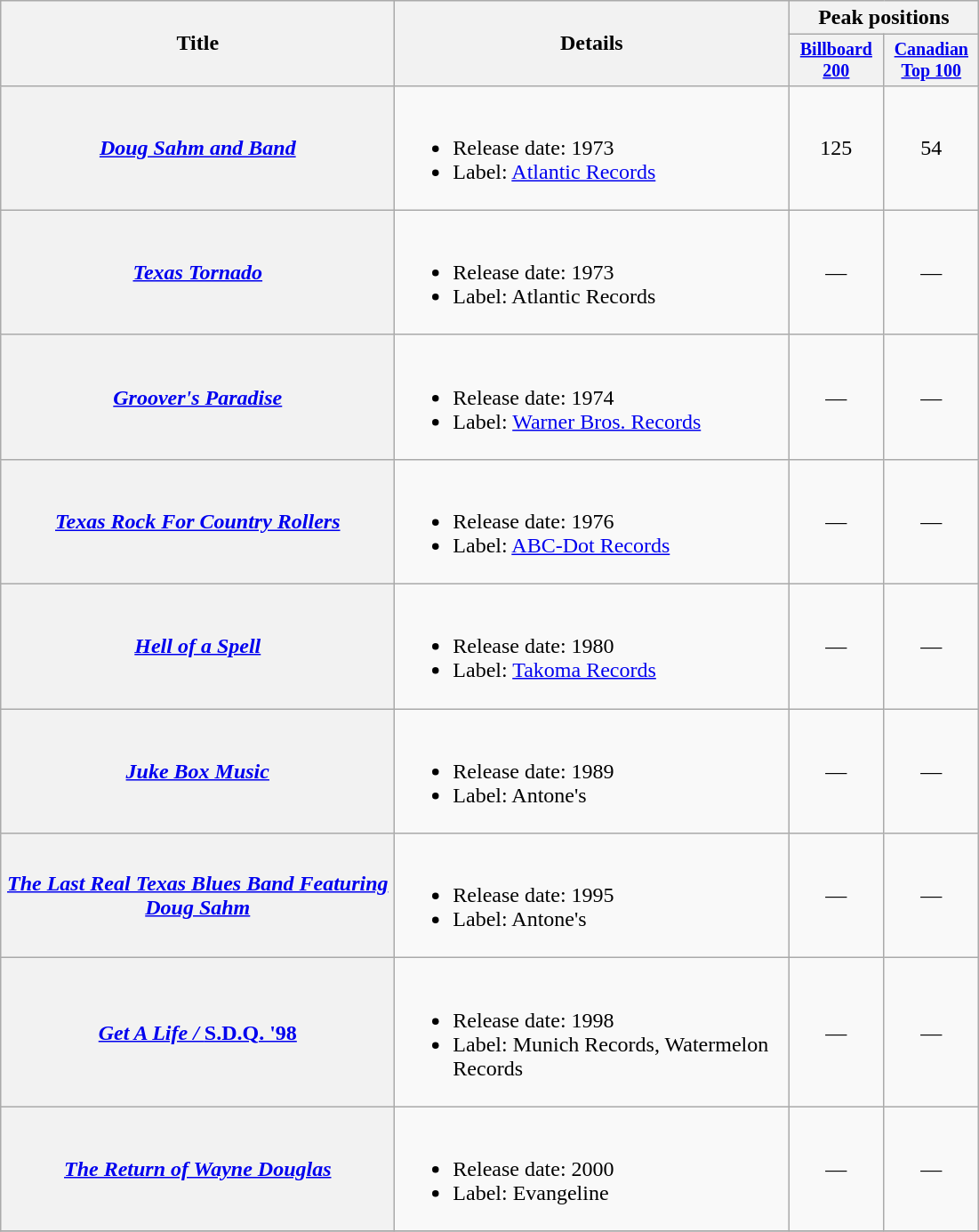<table class="wikitable plainrowheaders" style="text-align:center;">
<tr>
<th rowspan="2" style="width:18em;">Title</th>
<th rowspan="2" style="width:18em;">Details</th>
<th colspan="2">Peak positions</th>
</tr>
<tr style="font-size:smaller;">
<th width="65"><a href='#'>Billboard 200</a></th>
<th width="65"><a href='#'>Canadian Top 100</a></th>
</tr>
<tr>
<th scope="row"><em><a href='#'>Doug Sahm and Band</a></em></th>
<td align="left"><br><ul><li>Release date: 1973</li><li>Label: <a href='#'>Atlantic Records</a></li></ul></td>
<td>125</td>
<td>54</td>
</tr>
<tr>
<th scope="row"><em><a href='#'>Texas Tornado</a></em></th>
<td align="left"><br><ul><li>Release date: 1973</li><li>Label: Atlantic Records</li></ul></td>
<td>—</td>
<td>—</td>
</tr>
<tr>
<th scope="row"><em><a href='#'>Groover's Paradise</a></em></th>
<td align="left"><br><ul><li>Release date: 1974</li><li>Label: <a href='#'>Warner Bros. Records</a></li></ul></td>
<td>—</td>
<td>—</td>
</tr>
<tr>
<th scope="row"><em><a href='#'>Texas Rock For Country Rollers</a></em></th>
<td align="left"><br><ul><li>Release date: 1976</li><li>Label: <a href='#'>ABC-Dot Records</a></li></ul></td>
<td>—</td>
<td>—</td>
</tr>
<tr>
<th scope="row"><em><a href='#'>Hell of a Spell</a></em></th>
<td align="left"><br><ul><li>Release date: 1980</li><li>Label: <a href='#'>Takoma Records</a></li></ul></td>
<td>—</td>
<td>—</td>
</tr>
<tr>
<th scope="row"><em><a href='#'>Juke Box Music</a></em></th>
<td align="left"><br><ul><li>Release date: 1989</li><li>Label: Antone's</li></ul></td>
<td>—</td>
<td>—</td>
</tr>
<tr>
<th scope="row"><em><a href='#'>The Last Real Texas Blues Band Featuring Doug Sahm</a></em></th>
<td align="left"><br><ul><li>Release date: 1995</li><li>Label: Antone's</li></ul></td>
<td>—</td>
<td>—</td>
</tr>
<tr>
<th scope="row"><em><a href='#'>Get A Life / </em>S.D.Q. '98<em></a></em></th>
<td align="left"><br><ul><li>Release date: 1998</li><li>Label: Munich Records, Watermelon Records</li></ul></td>
<td>—</td>
<td>—</td>
</tr>
<tr>
<th scope="row"><em><a href='#'>The Return of Wayne Douglas</a></em></th>
<td align="left"><br><ul><li>Release date: 2000</li><li>Label: Evangeline</li></ul></td>
<td>—</td>
<td>—</td>
</tr>
<tr>
</tr>
</table>
